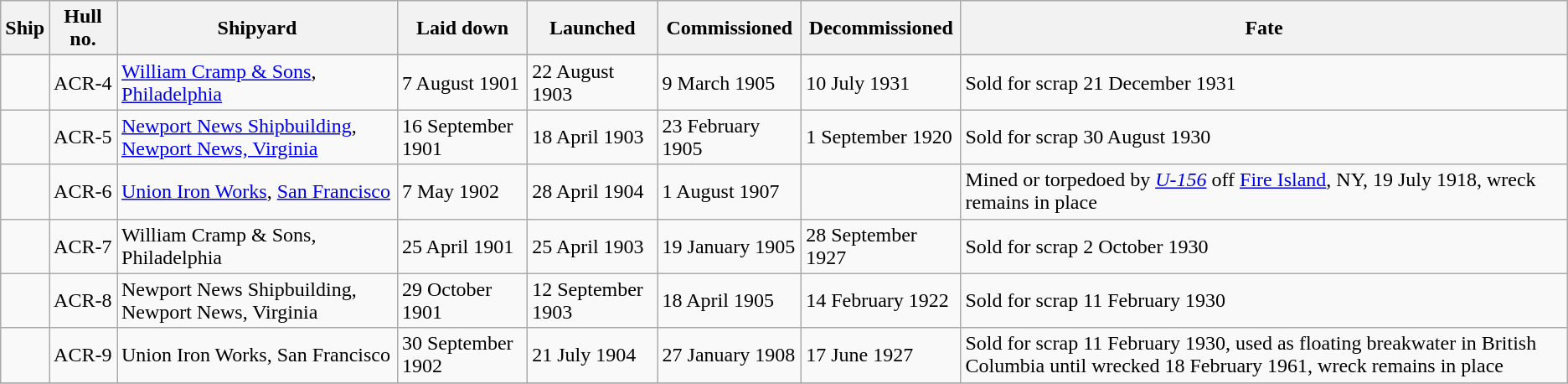<table class="wikitable">
<tr>
<th>Ship</th>
<th>Hull no.</th>
<th>Shipyard</th>
<th>Laid down</th>
<th>Launched</th>
<th>Commissioned</th>
<th>Decommissioned</th>
<th>Fate</th>
</tr>
<tr>
</tr>
<tr>
<td></td>
<td>ACR-4</td>
<td><a href='#'>William Cramp & Sons</a>, <a href='#'>Philadelphia</a></td>
<td>7 August 1901</td>
<td>22 August 1903</td>
<td>9 March 1905</td>
<td>10 July 1931</td>
<td>Sold for scrap 21 December 1931</td>
</tr>
<tr>
<td></td>
<td>ACR-5</td>
<td><a href='#'>Newport News Shipbuilding</a>, <a href='#'>Newport News, Virginia</a></td>
<td>16 September 1901</td>
<td>18 April 1903</td>
<td>23 February 1905</td>
<td>1 September 1920</td>
<td>Sold for scrap 30 August 1930</td>
</tr>
<tr>
<td></td>
<td>ACR-6</td>
<td><a href='#'>Union Iron Works</a>, <a href='#'>San Francisco</a></td>
<td>7 May 1902</td>
<td>28 April 1904</td>
<td>1 August 1907</td>
<td></td>
<td>Mined or torpedoed by <a href='#'><em>U-156</em></a> off <a href='#'>Fire Island</a>, NY, 19 July 1918, wreck remains in place</td>
</tr>
<tr>
<td></td>
<td>ACR-7</td>
<td>William Cramp & Sons, Philadelphia</td>
<td>25 April 1901</td>
<td>25 April 1903</td>
<td>19 January 1905</td>
<td>28 September 1927</td>
<td>Sold for scrap 2 October 1930</td>
</tr>
<tr>
<td></td>
<td>ACR-8</td>
<td>Newport News Shipbuilding, Newport News, Virginia</td>
<td>29 October 1901</td>
<td>12 September 1903</td>
<td>18 April 1905</td>
<td>14 February 1922</td>
<td>Sold for scrap 11 February 1930</td>
</tr>
<tr>
<td></td>
<td>ACR-9</td>
<td>Union Iron Works, San Francisco</td>
<td>30 September 1902</td>
<td>21 July 1904</td>
<td>27 January 1908</td>
<td>17 June 1927</td>
<td>Sold for scrap 11 February 1930, used as floating breakwater in British Columbia until wrecked 18 February 1961, wreck remains in place</td>
</tr>
<tr>
</tr>
</table>
